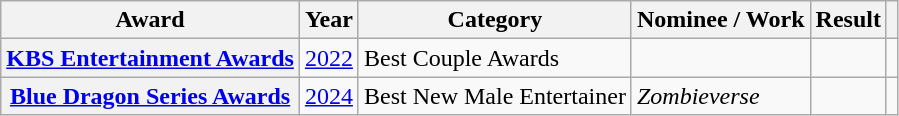<table class="wikitable plainrowheaders">
<tr>
<th scope="col">Award</th>
<th scope="col">Year</th>
<th scope="col">Category</th>
<th scope="col">Nominee / Work</th>
<th scope="col">Result</th>
<th scope="col"></th>
</tr>
<tr>
<th scope="row"><a href='#'>KBS Entertainment Awards</a></th>
<td><a href='#'>2022</a></td>
<td>Best Couple Awards</td>
<td><em></em></td>
<td></td>
<td style="text-align:center"></td>
</tr>
<tr>
<th scope="row"><a href='#'>Blue Dragon Series Awards</a></th>
<td style="text-align:center"><a href='#'>2024</a></td>
<td>Best New Male Entertainer</td>
<td><em>Zombieverse</em></td>
<td></td>
<td style="text-align:center"></td>
</tr>
</table>
